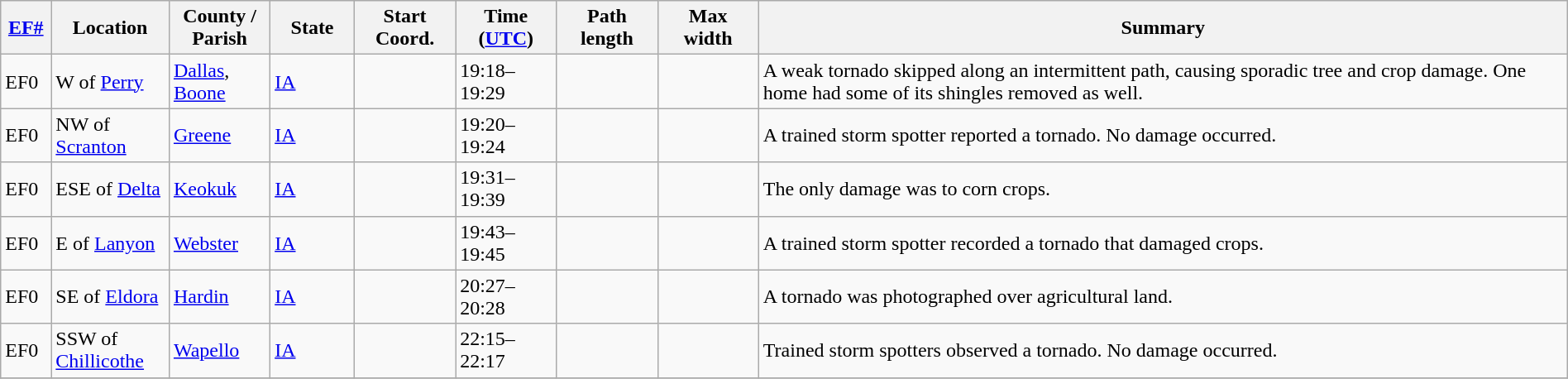<table class="wikitable sortable" style="width:100%;">
<tr>
<th scope="col"  style="width:3%; text-align:center;"><a href='#'>EF#</a></th>
<th scope="col"  style="width:7%; text-align:center;" class="unsortable">Location</th>
<th scope="col"  style="width:6%; text-align:center;" class="unsortable">County / Parish</th>
<th scope="col"  style="width:5%; text-align:center;">State</th>
<th scope="col"  style="width:6%; text-align:center;">Start Coord.</th>
<th scope="col"  style="width:6%; text-align:center;">Time (<a href='#'>UTC</a>)</th>
<th scope="col"  style="width:6%; text-align:center;">Path length</th>
<th scope="col"  style="width:6%; text-align:center;">Max width</th>
<th scope="col" class="unsortable" style="width:48%; text-align:center;">Summary</th>
</tr>
<tr>
<td bgcolor=>EF0</td>
<td>W of <a href='#'>Perry</a></td>
<td><a href='#'>Dallas</a>, <a href='#'>Boone</a></td>
<td><a href='#'>IA</a></td>
<td></td>
<td>19:18–19:29</td>
<td></td>
<td></td>
<td>A weak tornado skipped along an intermittent path, causing sporadic tree and crop damage. One home had some of its shingles removed as well.</td>
</tr>
<tr>
<td bgcolor=>EF0</td>
<td>NW of <a href='#'>Scranton</a></td>
<td><a href='#'>Greene</a></td>
<td><a href='#'>IA</a></td>
<td></td>
<td>19:20–19:24</td>
<td></td>
<td></td>
<td>A trained storm spotter reported a tornado. No damage occurred.</td>
</tr>
<tr>
<td bgcolor=>EF0</td>
<td>ESE of <a href='#'>Delta</a></td>
<td><a href='#'>Keokuk</a></td>
<td><a href='#'>IA</a></td>
<td></td>
<td>19:31–19:39</td>
<td></td>
<td></td>
<td>The only damage was to corn crops.</td>
</tr>
<tr>
<td bgcolor=>EF0</td>
<td>E of <a href='#'>Lanyon</a></td>
<td><a href='#'>Webster</a></td>
<td><a href='#'>IA</a></td>
<td></td>
<td>19:43–19:45</td>
<td></td>
<td></td>
<td>A trained storm spotter recorded a tornado that damaged crops.</td>
</tr>
<tr>
<td bgcolor=>EF0</td>
<td>SE of <a href='#'>Eldora</a></td>
<td><a href='#'>Hardin</a></td>
<td><a href='#'>IA</a></td>
<td></td>
<td>20:27–20:28</td>
<td></td>
<td></td>
<td>A tornado was photographed over agricultural land.</td>
</tr>
<tr>
<td bgcolor=>EF0</td>
<td>SSW of <a href='#'>Chillicothe</a></td>
<td><a href='#'>Wapello</a></td>
<td><a href='#'>IA</a></td>
<td></td>
<td>22:15–22:17</td>
<td></td>
<td></td>
<td>Trained storm spotters observed a tornado. No damage occurred.</td>
</tr>
<tr>
</tr>
</table>
